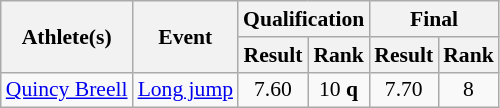<table class="wikitable" border="1" style="font-size:90%">
<tr>
<th rowspan=2>Athlete(s)</th>
<th rowspan=2>Event</th>
<th colspan=2>Qualification</th>
<th colspan=2>Final</th>
</tr>
<tr>
<th>Result</th>
<th>Rank</th>
<th>Result</th>
<th>Rank</th>
</tr>
<tr>
<td><a href='#'>Quincy Breell</a></td>
<td><a href='#'>Long jump</a></td>
<td align=center>7.60</td>
<td align=center>10 <strong>q</strong></td>
<td align=center>7.70</td>
<td align=center>8</td>
</tr>
</table>
